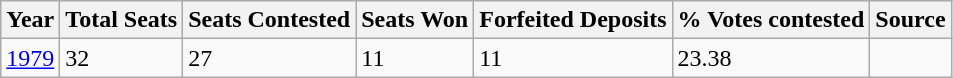<table class="wikitable">
<tr>
<th>Year</th>
<th>Total Seats</th>
<th>Seats Contested</th>
<th>Seats Won</th>
<th>Forfeited Deposits</th>
<th>% Votes contested</th>
<th>Source</th>
</tr>
<tr>
<td><a href='#'>1979</a></td>
<td>32</td>
<td>27</td>
<td>11</td>
<td>11</td>
<td>23.38</td>
<td></td>
</tr>
</table>
